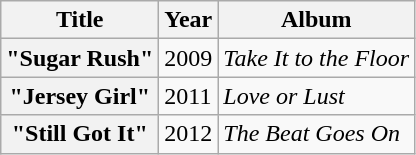<table class="wikitable plainrowheaders">
<tr>
<th>Title</th>
<th>Year</th>
<th>Album</th>
</tr>
<tr>
<th scope="row">"Sugar Rush"</th>
<td>2009</td>
<td><em>Take It to the Floor</em></td>
</tr>
<tr>
<th scope="row">"Jersey Girl"</th>
<td>2011</td>
<td><em>Love or Lust</em></td>
</tr>
<tr>
<th scope="row">"Still Got It"</th>
<td>2012</td>
<td><em>The Beat Goes On</em></td>
</tr>
</table>
